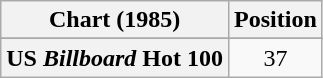<table class="wikitable sortable plainrowheaders" style="text-align:center">
<tr>
<th>Chart (1985)</th>
<th>Position</th>
</tr>
<tr>
</tr>
<tr>
<th scope="row">US <em>Billboard</em> Hot 100</th>
<td>37</td>
</tr>
</table>
